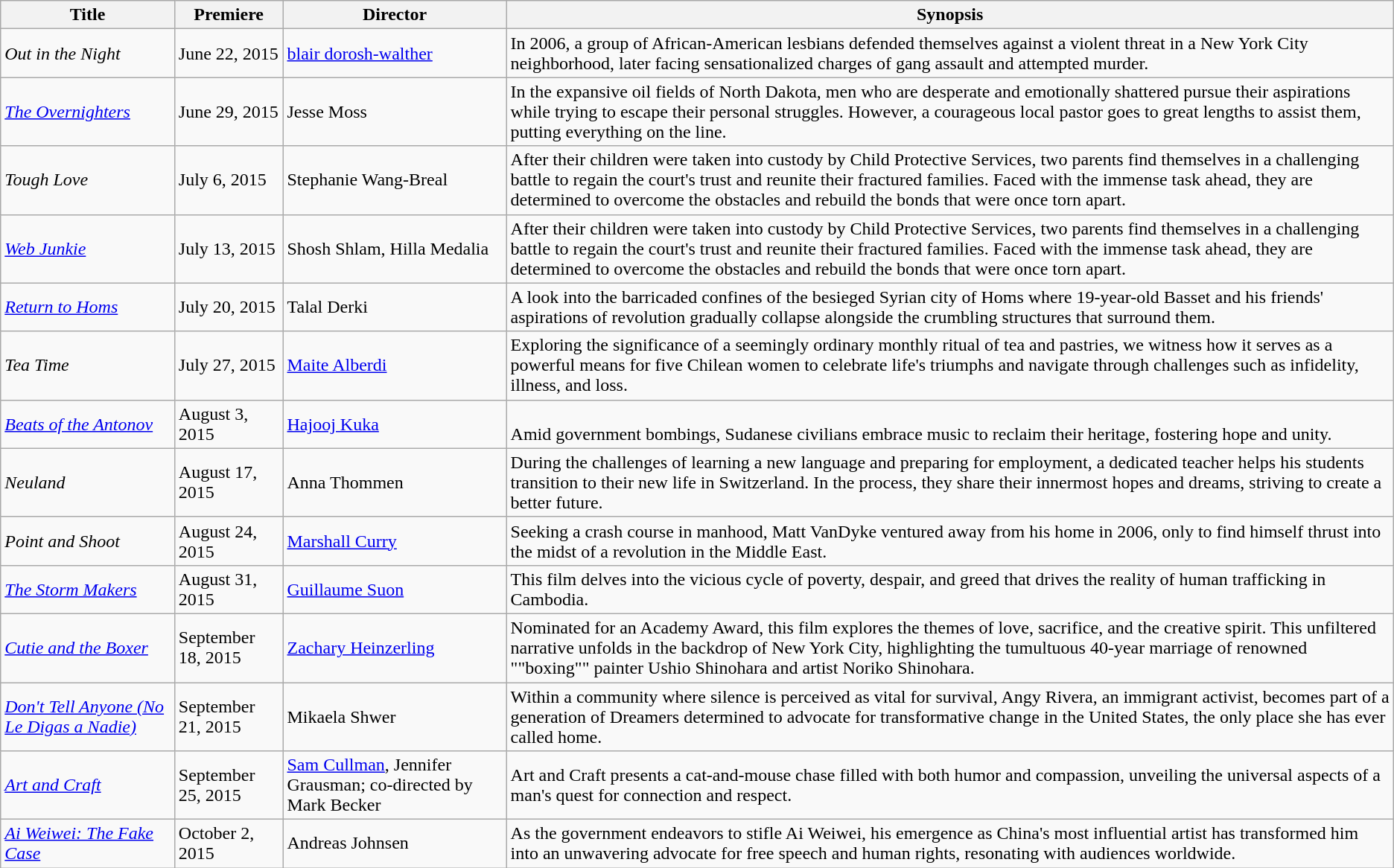<table class="wikitable sortable">
<tr>
<th>Title</th>
<th>Premiere</th>
<th>Director</th>
<th>Synopsis</th>
</tr>
<tr>
<td><em>Out in the Night</em></td>
<td>June 22, 2015</td>
<td><a href='#'>blair dorosh-walther</a></td>
<td>In 2006, a group of African-American lesbians defended themselves against a violent threat in a New York City neighborhood, later facing sensationalized charges of gang assault and attempted murder.</td>
</tr>
<tr>
<td><em><a href='#'>The Overnighters</a></em></td>
<td>June 29, 2015</td>
<td>Jesse Moss</td>
<td>In the expansive oil fields of North Dakota, men who are desperate and emotionally shattered pursue their aspirations while trying to escape their personal struggles. However, a courageous local pastor goes to great lengths to assist them, putting everything on the line.</td>
</tr>
<tr>
<td><em>Tough Love</em></td>
<td>July 6, 2015</td>
<td>Stephanie Wang-Breal</td>
<td>After their children were taken into custody by Child Protective Services, two parents find themselves in a challenging battle to regain the court's trust and reunite their fractured families. Faced with the immense task ahead, they are determined to overcome the obstacles and rebuild the bonds that were once torn apart.</td>
</tr>
<tr>
<td><em><a href='#'>Web Junkie</a></em></td>
<td>July 13, 2015</td>
<td>Shosh Shlam, Hilla Medalia</td>
<td>After their children were taken into custody by Child Protective Services, two parents find themselves in a challenging battle to regain the court's trust and reunite their fractured families. Faced with the immense task ahead, they are determined to overcome the obstacles and rebuild the bonds that were once torn apart.</td>
</tr>
<tr>
<td><em><a href='#'>Return to Homs</a></em></td>
<td>July 20, 2015</td>
<td>Talal Derki</td>
<td>A look into the barricaded confines of the besieged Syrian city of Homs where 19-year-old Basset and his friends' aspirations of revolution gradually collapse alongside the crumbling structures that surround them.</td>
</tr>
<tr>
<td><em>Tea Time</em></td>
<td>July 27, 2015</td>
<td><a href='#'>Maite Alberdi</a></td>
<td>Exploring the significance of a seemingly ordinary monthly ritual of tea and pastries, we witness how it serves as a powerful means for five Chilean women to celebrate life's triumphs and navigate through challenges such as infidelity, illness, and loss.</td>
</tr>
<tr>
<td><em><a href='#'>Beats of the Antonov</a></em></td>
<td>August 3, 2015</td>
<td><a href='#'>Hajooj Kuka</a></td>
<td><br>Amid government bombings, Sudanese civilians embrace music to reclaim their heritage, fostering hope and unity.</td>
</tr>
<tr>
<td><em>Neuland</em></td>
<td>August 17, 2015</td>
<td>Anna Thommen</td>
<td>During the challenges of learning a new language and preparing for employment, a dedicated teacher helps his students transition to their new life in Switzerland. In the process, they share their innermost hopes and dreams, striving to create a better future.</td>
</tr>
<tr>
<td><em>Point and Shoot</em></td>
<td>August 24, 2015</td>
<td><a href='#'>Marshall Curry</a></td>
<td>Seeking a crash course in manhood, Matt VanDyke ventured away from his home in 2006, only to find himself thrust into the midst of a revolution in the Middle East.</td>
</tr>
<tr>
<td><em><a href='#'>The Storm Makers</a></em></td>
<td>August 31, 2015</td>
<td><a href='#'>Guillaume Suon</a></td>
<td>This film delves into the vicious cycle of poverty, despair, and greed that drives the reality of human trafficking in Cambodia.</td>
</tr>
<tr>
<td><em><a href='#'>Cutie and the Boxer</a></em></td>
<td>September 18, 2015</td>
<td><a href='#'>Zachary Heinzerling</a></td>
<td>Nominated for an Academy Award, this film explores the themes of love, sacrifice, and the creative spirit. This unfiltered narrative unfolds in the backdrop of New York City, highlighting the tumultuous 40-year marriage of renowned ""boxing"" painter Ushio Shinohara and artist Noriko Shinohara.</td>
</tr>
<tr>
<td><em><a href='#'>Don't Tell Anyone (No Le Digas a Nadie)</a></em></td>
<td>September 21, 2015</td>
<td>Mikaela Shwer</td>
<td>Within a community where silence is perceived as vital for survival, Angy Rivera, an immigrant activist, becomes part of a generation of Dreamers determined to advocate for transformative change in the United States, the only place she has ever called home.<br></td>
</tr>
<tr>
<td><em><a href='#'>Art and Craft</a></em></td>
<td>September 25, 2015</td>
<td><a href='#'>Sam Cullman</a>, Jennifer Grausman; co-directed by Mark Becker</td>
<td>Art and Craft presents a cat-and-mouse chase filled with both humor and compassion, unveiling the universal aspects of a man's quest for connection and respect.</td>
</tr>
<tr>
<td><em><a href='#'>Ai Weiwei: The Fake Case</a></em></td>
<td>October 2, 2015</td>
<td>Andreas Johnsen</td>
<td>As the government endeavors to stifle Ai Weiwei, his emergence as China's most influential artist has transformed him into an unwavering advocate for free speech and human rights, resonating with audiences worldwide.</td>
</tr>
</table>
